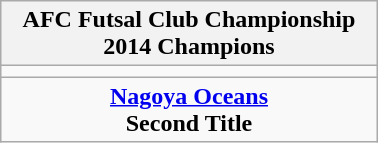<table class="wikitable" style="text-align: center; margin: 0 auto; width: 20%">
<tr>
<th>AFC Futsal Club Championship <br>2014 Champions</th>
</tr>
<tr>
<td></td>
</tr>
<tr>
<td><strong><a href='#'>Nagoya Oceans</a></strong><br><strong>Second Title</strong></td>
</tr>
</table>
